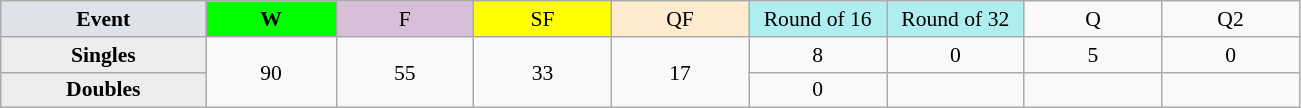<table class=wikitable style=font-size:90%;text-align:center>
<tr>
<td style="width:130px; background:#dfe2e9;"><strong>Event</strong></td>
<td style="width:80px; background:lime;"><strong>W</strong></td>
<td style="width:85px; background:thistle;">F</td>
<td style="width:85px; background:#ff0;">SF</td>
<td style="width:85px; background:#ffebcd;">QF</td>
<td style="width:85px; background:#afeeee;">Round of 16</td>
<td style="width:85px; background:#afeeee;">Round of 32</td>
<td width=85>Q</td>
<td width=85>Q2</td>
</tr>
<tr>
<th style="background:#ededed;">Singles</th>
<td rowspan=2>90</td>
<td rowspan=2>55</td>
<td rowspan=2>33</td>
<td rowspan=2>17</td>
<td>8</td>
<td>0</td>
<td>5</td>
<td>0</td>
</tr>
<tr>
<th style="background:#ededed;">Doubles</th>
<td>0</td>
<td></td>
<td></td>
<td></td>
</tr>
</table>
